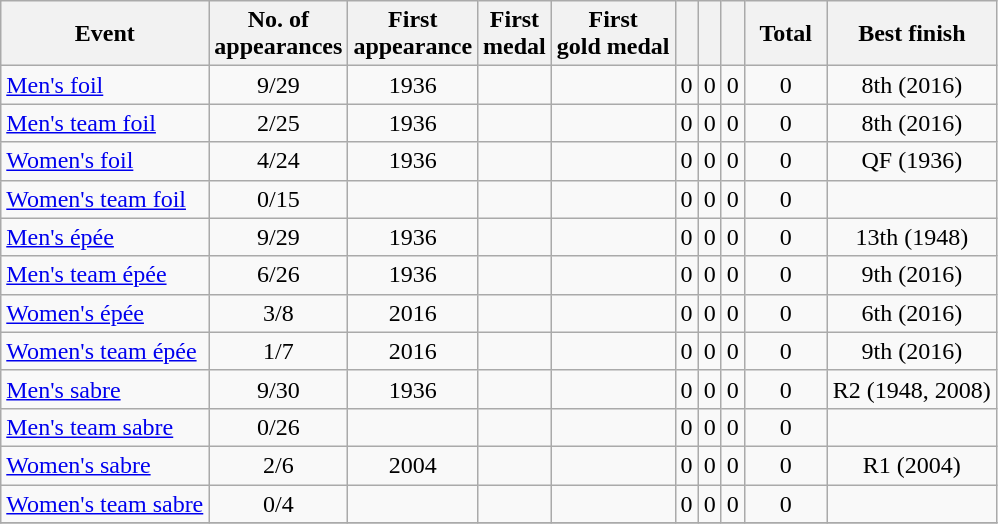<table class="wikitable sortable" style="text-align:center">
<tr>
<th>Event</th>
<th>No. of<br>appearances</th>
<th>First<br>appearance</th>
<th>First<br>medal</th>
<th>First<br>gold medal</th>
<th width:3em; font-weight:bold;"></th>
<th width:3em; font-weight:bold;"></th>
<th width:3em; font-weight:bold;"></th>
<th style="width:3em; font-weight:bold;">Total</th>
<th>Best finish</th>
</tr>
<tr>
<td align=left><a href='#'>Men's foil</a></td>
<td>9/29</td>
<td>1936</td>
<td></td>
<td></td>
<td>0</td>
<td>0</td>
<td>0</td>
<td>0</td>
<td>8th (2016)</td>
</tr>
<tr>
<td align=left><a href='#'>Men's team foil</a></td>
<td>2/25</td>
<td>1936</td>
<td></td>
<td></td>
<td>0</td>
<td>0</td>
<td>0</td>
<td>0</td>
<td>8th (2016)</td>
</tr>
<tr>
<td align=left><a href='#'>Women's foil</a></td>
<td>4/24</td>
<td>1936</td>
<td></td>
<td></td>
<td>0</td>
<td>0</td>
<td>0</td>
<td>0</td>
<td>QF (1936)</td>
</tr>
<tr>
<td align=left><a href='#'>Women's team foil</a></td>
<td>0/15</td>
<td></td>
<td></td>
<td></td>
<td>0</td>
<td>0</td>
<td>0</td>
<td>0</td>
<td></td>
</tr>
<tr>
<td align=left><a href='#'>Men's épée</a></td>
<td>9/29</td>
<td>1936</td>
<td></td>
<td></td>
<td>0</td>
<td>0</td>
<td>0</td>
<td>0</td>
<td>13th (1948)</td>
</tr>
<tr>
<td align=left><a href='#'>Men's team épée</a></td>
<td>6/26</td>
<td>1936</td>
<td></td>
<td></td>
<td>0</td>
<td>0</td>
<td>0</td>
<td>0</td>
<td>9th (2016)</td>
</tr>
<tr>
<td align=left><a href='#'>Women's épée</a></td>
<td>3/8</td>
<td>2016</td>
<td></td>
<td></td>
<td>0</td>
<td>0</td>
<td>0</td>
<td>0</td>
<td>6th (2016)</td>
</tr>
<tr>
<td align=left><a href='#'>Women's team épée</a></td>
<td>1/7</td>
<td>2016</td>
<td></td>
<td></td>
<td>0</td>
<td>0</td>
<td>0</td>
<td>0</td>
<td>9th (2016)</td>
</tr>
<tr>
<td align=left><a href='#'>Men's sabre</a></td>
<td>9/30</td>
<td>1936</td>
<td></td>
<td></td>
<td>0</td>
<td>0</td>
<td>0</td>
<td>0</td>
<td>R2 (1948, 2008)</td>
</tr>
<tr>
<td align=left><a href='#'>Men's team sabre</a></td>
<td>0/26</td>
<td></td>
<td></td>
<td></td>
<td>0</td>
<td>0</td>
<td>0</td>
<td>0</td>
<td></td>
</tr>
<tr>
<td align=left><a href='#'>Women's sabre</a></td>
<td>2/6</td>
<td>2004</td>
<td></td>
<td></td>
<td>0</td>
<td>0</td>
<td>0</td>
<td>0</td>
<td>R1 (2004)</td>
</tr>
<tr>
<td align=left><a href='#'>Women's team sabre</a></td>
<td>0/4</td>
<td></td>
<td></td>
<td></td>
<td>0</td>
<td>0</td>
<td>0</td>
<td>0</td>
<td></td>
</tr>
<tr>
</tr>
</table>
